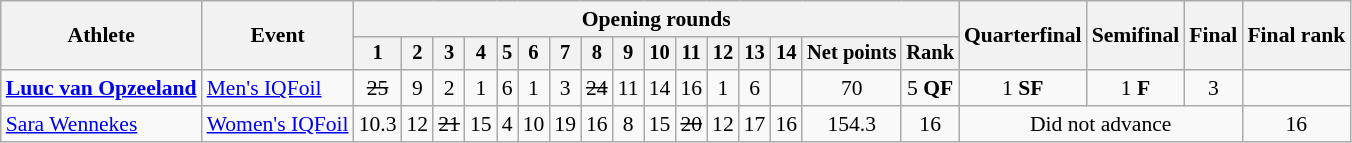<table class="wikitable" style="font-size:90%">
<tr>
<th rowspan="2">Athlete</th>
<th rowspan="2">Event</th>
<th colspan=16>Opening rounds</th>
<th rowspan=2>Quarterfinal</th>
<th rowspan=2>Semifinal</th>
<th rowspan=2>Final</th>
<th rowspan=2>Final rank</th>
</tr>
<tr style="font-size:95%">
<th>1</th>
<th>2</th>
<th>3</th>
<th>4</th>
<th>5</th>
<th>6</th>
<th>7</th>
<th>8</th>
<th>9</th>
<th>10</th>
<th>11</th>
<th>12</th>
<th>13</th>
<th>14</th>
<th>Net points</th>
<th>Rank</th>
</tr>
<tr align=center>
<td align=left><strong><a href='#'>Luuc van Opzeeland</a></strong></td>
<td align=left><a href='#'>Men's IQFoil</a></td>
<td><s>25</s></td>
<td>9</td>
<td>2</td>
<td>1</td>
<td>6</td>
<td>1</td>
<td>3</td>
<td><s>24</s></td>
<td>11</td>
<td>14</td>
<td>16</td>
<td>1</td>
<td>6</td>
<td></td>
<td>70</td>
<td>5 <strong>QF</strong></td>
<td>1 <strong>SF</strong></td>
<td>1 <strong>F</strong></td>
<td>3</td>
<td></td>
</tr>
<tr align=center>
<td align=left><a href='#'>Sara Wennekes</a></td>
<td align=left><a href='#'>Women's IQFoil</a></td>
<td>10.3</td>
<td>12</td>
<td><s>21</s></td>
<td>15</td>
<td>4</td>
<td>10</td>
<td>19</td>
<td>16</td>
<td>8</td>
<td>15</td>
<td><s>20</s></td>
<td>12</td>
<td>17</td>
<td>16</td>
<td>154.3</td>
<td>16</td>
<td colspan=3>Did not advance</td>
<td>16</td>
</tr>
</table>
